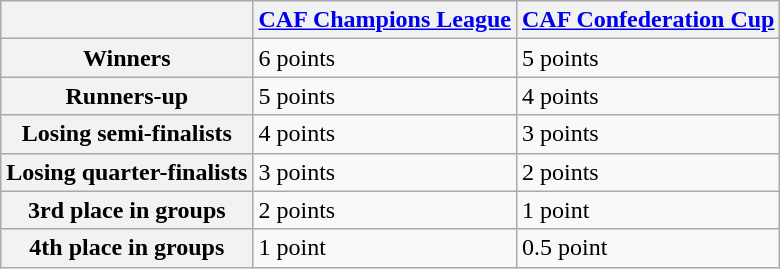<table class="wikitable">
<tr>
<th></th>
<th><a href='#'>CAF Champions League</a></th>
<th><a href='#'>CAF Confederation Cup</a></th>
</tr>
<tr>
<th>Winners</th>
<td>6 points</td>
<td>5 points</td>
</tr>
<tr>
<th>Runners-up</th>
<td>5 points</td>
<td>4 points</td>
</tr>
<tr>
<th>Losing semi-finalists</th>
<td>4 points</td>
<td>3 points</td>
</tr>
<tr>
<th>Losing quarter-finalists</th>
<td>3 points</td>
<td>2 points</td>
</tr>
<tr>
<th>3rd place in groups</th>
<td>2 points</td>
<td>1 point</td>
</tr>
<tr>
<th>4th place in groups</th>
<td>1 point</td>
<td>0.5 point</td>
</tr>
</table>
